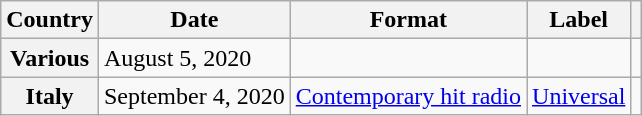<table class="wikitable plainrowheaders" border="1">
<tr>
<th scope="col">Country</th>
<th scope="col">Date</th>
<th scope="col">Format</th>
<th scope="col">Label</th>
<th scope="col"></th>
</tr>
<tr>
<th scope="row">Various</th>
<td>August 5, 2020</td>
<td></td>
<td></td>
<td></td>
</tr>
<tr>
<th scope="row">Italy</th>
<td>September 4, 2020</td>
<td><a href='#'>Contemporary hit radio</a></td>
<td><a href='#'>Universal</a></td>
<td></td>
</tr>
</table>
